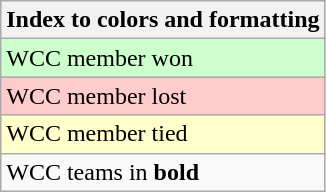<table class="wikitable">
<tr>
<th>Index to colors and formatting</th>
</tr>
<tr style="background:#cfc;">
<td>WCC member won</td>
</tr>
<tr style="background:#fcc;">
<td>WCC member lost</td>
</tr>
<tr style="background:#ffc;">
<td>WCC member tied</td>
</tr>
<tr>
<td>WCC teams in <strong>bold</strong></td>
</tr>
</table>
